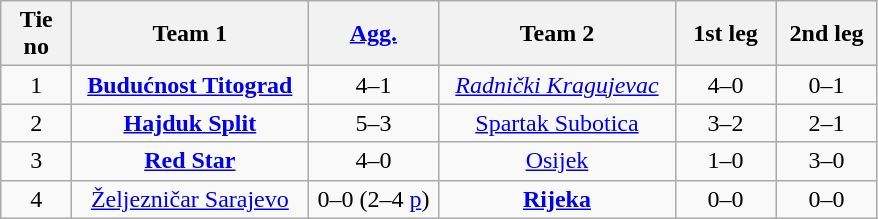<table class="wikitable" style="text-align: center">
<tr>
<th width=40>Tie no</th>
<th width=150>Team 1</th>
<th width=80><a href='#'>Agg.</a></th>
<th width=150>Team 2</th>
<th width=60>1st leg</th>
<th width=60>2nd leg</th>
</tr>
<tr>
<td>1</td>
<td><strong><a href='#'>Budućnost Titograd</a></strong></td>
<td>4–1</td>
<td><em><a href='#'>Radnički Kragujevac</a></em></td>
<td>4–0</td>
<td>0–1</td>
</tr>
<tr>
<td>2</td>
<td><strong><a href='#'>Hajduk Split</a></strong></td>
<td>5–3</td>
<td><a href='#'>Spartak Subotica</a></td>
<td>3–2</td>
<td>2–1</td>
</tr>
<tr>
<td>3</td>
<td><strong><a href='#'>Red Star</a></strong></td>
<td>4–0</td>
<td><a href='#'>Osijek</a></td>
<td>1–0</td>
<td>3–0</td>
</tr>
<tr>
<td>4</td>
<td><a href='#'>Željezničar Sarajevo</a></td>
<td>0–0 (2–4 <a href='#'>p</a>)</td>
<td><strong><a href='#'>Rijeka</a></strong></td>
<td>0–0</td>
<td>0–0</td>
</tr>
</table>
